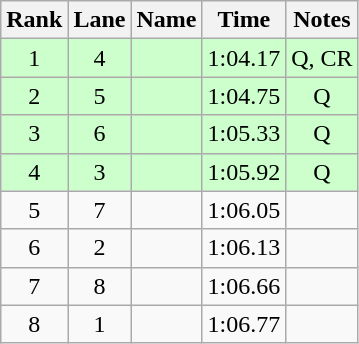<table class="wikitable sortable" style="text-align:center">
<tr>
<th>Rank</th>
<th>Lane</th>
<th>Name</th>
<th>Time</th>
<th>Notes</th>
</tr>
<tr bgcolor=ccffcc>
<td>1</td>
<td>4</td>
<td align=left></td>
<td>1:04.17</td>
<td>Q, CR</td>
</tr>
<tr bgcolor=ccffcc>
<td>2</td>
<td>5</td>
<td align=left></td>
<td>1:04.75</td>
<td>Q</td>
</tr>
<tr bgcolor=ccffcc>
<td>3</td>
<td>6</td>
<td align=left></td>
<td>1:05.33</td>
<td>Q</td>
</tr>
<tr bgcolor=ccffcc>
<td>4</td>
<td>3</td>
<td align=left></td>
<td>1:05.92</td>
<td>Q</td>
</tr>
<tr>
<td>5</td>
<td>7</td>
<td align=left></td>
<td>1:06.05</td>
<td></td>
</tr>
<tr>
<td>6</td>
<td>2</td>
<td align=left></td>
<td>1:06.13</td>
<td></td>
</tr>
<tr>
<td>7</td>
<td>8</td>
<td align=left></td>
<td>1:06.66</td>
<td></td>
</tr>
<tr>
<td>8</td>
<td>1</td>
<td align=left></td>
<td>1:06.77</td>
<td></td>
</tr>
</table>
